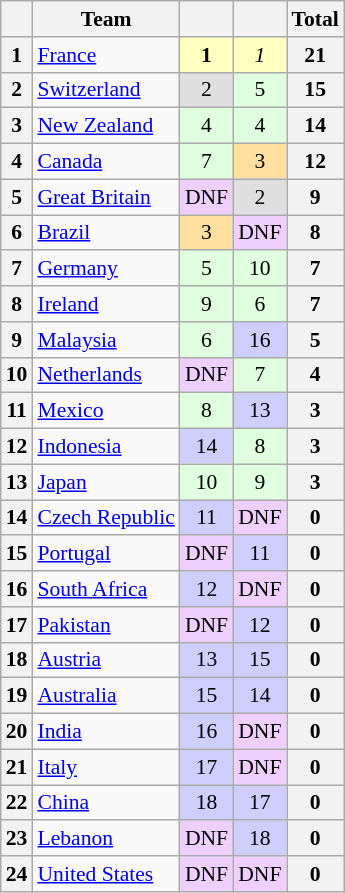<table class="wikitable" style="font-size:90%; text-align:center">
<tr>
<th></th>
<th>Team</th>
<th></th>
<th></th>
<th>Total</th>
</tr>
<tr>
<th>1</th>
<td align=left> <a href='#'>France</a></td>
<td style="background:#FFFFBF;"><strong>1</strong></td>
<td style="background:#FFFFBF;"><em>1</em></td>
<th>21</th>
</tr>
<tr>
<th>2</th>
<td align=left> <a href='#'>Switzerland</a></td>
<td style="background:#DFDFDF;">2</td>
<td style="background:#DFFFDF;">5</td>
<th>15</th>
</tr>
<tr>
<th>3</th>
<td align=left> <a href='#'>New Zealand</a></td>
<td style="background:#DFFFDF;">4</td>
<td style="background:#DFFFDF;">4</td>
<th>14</th>
</tr>
<tr>
<th>4</th>
<td align=left> <a href='#'>Canada</a></td>
<td style="background:#DFFFDF;">7</td>
<td style="background:#FFDF9F;">3</td>
<th>12</th>
</tr>
<tr>
<th>5</th>
<td align=left> <a href='#'>Great Britain</a></td>
<td style="background:#EFCFFF;">DNF</td>
<td style="background:#DFDFDF;">2</td>
<th>9</th>
</tr>
<tr>
<th>6</th>
<td align=left> <a href='#'>Brazil</a></td>
<td style="background:#FFDF9F;">3</td>
<td style="background:#EFCFFF;">DNF</td>
<th>8</th>
</tr>
<tr>
<th>7</th>
<td align=left> <a href='#'>Germany</a></td>
<td style="background:#DFFFDF;">5</td>
<td style="background:#DFFFDF;">10</td>
<th>7</th>
</tr>
<tr>
<th>8</th>
<td align=left> <a href='#'>Ireland</a></td>
<td style="background:#DFFFDF;">9</td>
<td style="background:#DFFFDF;">6</td>
<th>7</th>
</tr>
<tr>
<th>9</th>
<td align=left> <a href='#'>Malaysia</a></td>
<td style="background:#DFFFDF;">6</td>
<td style="background:#CFCFFF;">16</td>
<th>5</th>
</tr>
<tr>
<th>10</th>
<td align=left> <a href='#'>Netherlands</a></td>
<td style="background:#EFCFFF;">DNF</td>
<td style="background:#DFFFDF;">7</td>
<th>4</th>
</tr>
<tr>
<th>11</th>
<td align=left> <a href='#'>Mexico</a></td>
<td style="background:#DFFFDF;">8</td>
<td style="background:#CFCFFF;">13</td>
<th>3</th>
</tr>
<tr>
<th>12</th>
<td align=left> <a href='#'>Indonesia</a></td>
<td style="background:#CFCFFF;">14</td>
<td style="background:#DFFFDF;">8</td>
<th>3</th>
</tr>
<tr>
<th>13</th>
<td align=left> <a href='#'>Japan</a></td>
<td style="background:#DFFFDF;">10</td>
<td style="background:#DFFFDF;">9</td>
<th>3</th>
</tr>
<tr>
<th>14</th>
<td align=left> <a href='#'>Czech Republic</a></td>
<td style="background:#CFCFFF;">11</td>
<td style="background:#EFCFFF;">DNF</td>
<th>0</th>
</tr>
<tr>
<th>15</th>
<td align=left> <a href='#'>Portugal</a></td>
<td style="background:#EFCFFF;">DNF</td>
<td style="background:#CFCFFF;">11</td>
<th>0</th>
</tr>
<tr>
<th>16</th>
<td align=left> <a href='#'>South Africa</a></td>
<td style="background:#CFCFFF;">12</td>
<td style="background:#EFCFFF;">DNF</td>
<th>0</th>
</tr>
<tr>
<th>17</th>
<td align=left> <a href='#'>Pakistan</a></td>
<td style="background:#EFCFFF;">DNF</td>
<td style="background:#CFCFFF;">12</td>
<th>0</th>
</tr>
<tr>
<th>18</th>
<td align=left> <a href='#'>Austria</a></td>
<td style="background:#CFCFFF;">13</td>
<td style="background:#CFCFFF;">15</td>
<th>0</th>
</tr>
<tr>
<th>19</th>
<td align=left> <a href='#'>Australia</a></td>
<td style="background:#CFCFFF;">15</td>
<td style="background:#CFCFFF;">14</td>
<th>0</th>
</tr>
<tr>
<th>20</th>
<td align=left> <a href='#'>India</a></td>
<td style="background:#CFCFFF;">16</td>
<td style="background:#EFCFFF;">DNF</td>
<th>0</th>
</tr>
<tr>
<th>21</th>
<td align=left> <a href='#'>Italy</a></td>
<td style="background:#CFCFFF;">17</td>
<td style="background:#EFCFFF;">DNF</td>
<th>0</th>
</tr>
<tr>
<th>22</th>
<td align=left> <a href='#'>China</a></td>
<td style="background:#CFCFFF;">18</td>
<td style="background:#CFCFFF;">17</td>
<th>0</th>
</tr>
<tr>
<th>23</th>
<td align=left> <a href='#'>Lebanon</a></td>
<td style="background:#EFCFFF;">DNF</td>
<td style="background:#CFCFFF;">18</td>
<th>0</th>
</tr>
<tr>
<th>24</th>
<td align=left> <a href='#'>United States</a></td>
<td style="background:#EFCFFF;">DNF</td>
<td style="background:#EFCFFF;">DNF</td>
<th>0</th>
</tr>
</table>
